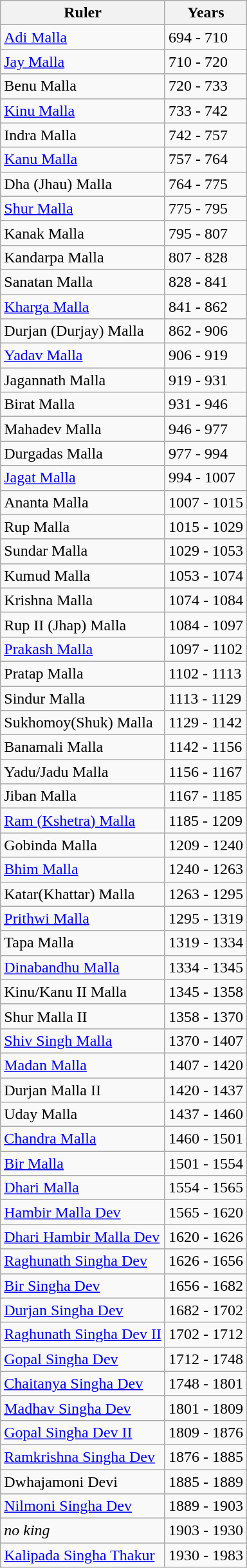<table class="wikitable floatright">
<tr>
<th>Ruler</th>
<th>Years</th>
</tr>
<tr>
<td><a href='#'>Adi Malla</a></td>
<td>694 - 710</td>
</tr>
<tr>
<td><a href='#'>Jay Malla</a></td>
<td>710 - 720</td>
</tr>
<tr>
<td>Benu Malla</td>
<td>720 - 733</td>
</tr>
<tr>
<td><a href='#'>Kinu Malla</a></td>
<td>733 - 742</td>
</tr>
<tr>
<td>Indra Malla</td>
<td>742 - 757</td>
</tr>
<tr>
<td><a href='#'>Kanu Malla</a></td>
<td>757 - 764</td>
</tr>
<tr>
<td>Dha (Jhau) Malla</td>
<td>764 - 775</td>
</tr>
<tr>
<td><a href='#'>Shur Malla</a></td>
<td>775 - 795</td>
</tr>
<tr>
<td>Kanak Malla</td>
<td>795 - 807</td>
</tr>
<tr>
<td>Kandarpa Malla</td>
<td>807 - 828</td>
</tr>
<tr>
<td>Sanatan Malla</td>
<td>828 - 841</td>
</tr>
<tr>
<td><a href='#'>Kharga Malla</a></td>
<td>841 - 862</td>
</tr>
<tr>
<td>Durjan (Durjay) Malla</td>
<td>862 - 906</td>
</tr>
<tr>
<td><a href='#'>Yadav Malla</a></td>
<td>906 - 919</td>
</tr>
<tr>
<td>Jagannath Malla</td>
<td>919 - 931</td>
</tr>
<tr>
<td>Birat Malla</td>
<td>931 - 946</td>
</tr>
<tr>
<td>Mahadev Malla</td>
<td>946 - 977</td>
</tr>
<tr>
<td>Durgadas Malla</td>
<td>977 - 994</td>
</tr>
<tr>
<td><a href='#'>Jagat Malla</a></td>
<td>994 - 1007</td>
</tr>
<tr>
<td>Ananta Malla</td>
<td>1007 - 1015</td>
</tr>
<tr>
<td>Rup Malla</td>
<td>1015 - 1029</td>
</tr>
<tr>
<td>Sundar Malla</td>
<td>1029 - 1053</td>
</tr>
<tr>
<td>Kumud Malla</td>
<td>1053 - 1074</td>
</tr>
<tr>
<td>Krishna Malla</td>
<td>1074 - 1084</td>
</tr>
<tr>
<td>Rup II (Jhap) Malla</td>
<td>1084 - 1097</td>
</tr>
<tr>
<td><a href='#'>Prakash Malla</a></td>
<td>1097 - 1102</td>
</tr>
<tr>
<td>Pratap Malla</td>
<td>1102 - 1113</td>
</tr>
<tr>
<td>Sindur Malla</td>
<td>1113 - 1129</td>
</tr>
<tr>
<td>Sukhomoy(Shuk) Malla</td>
<td>1129 - 1142</td>
</tr>
<tr>
<td>Banamali Malla</td>
<td>1142 - 1156</td>
</tr>
<tr>
<td>Yadu/Jadu Malla</td>
<td>1156 - 1167</td>
</tr>
<tr>
<td>Jiban Malla</td>
<td>1167 - 1185</td>
</tr>
<tr>
<td><a href='#'>Ram (Kshetra) Malla</a></td>
<td>1185 - 1209</td>
</tr>
<tr>
<td>Gobinda Malla</td>
<td>1209 - 1240</td>
</tr>
<tr>
<td><a href='#'>Bhim Malla</a></td>
<td>1240 - 1263</td>
</tr>
<tr>
<td>Katar(Khattar) Malla</td>
<td>1263 - 1295</td>
</tr>
<tr>
<td><a href='#'>Prithwi Malla</a></td>
<td>1295 - 1319</td>
</tr>
<tr>
<td>Tapa Malla</td>
<td>1319 - 1334</td>
</tr>
<tr>
<td><a href='#'>Dinabandhu Malla</a></td>
<td>1334 - 1345</td>
</tr>
<tr>
<td>Kinu/Kanu II Malla</td>
<td>1345 - 1358</td>
</tr>
<tr>
<td>Shur Malla II</td>
<td>1358 - 1370</td>
</tr>
<tr>
<td><a href='#'>Shiv Singh Malla</a></td>
<td>1370 - 1407</td>
</tr>
<tr>
<td><a href='#'>Madan Malla</a></td>
<td>1407 - 1420</td>
</tr>
<tr>
<td>Durjan Malla II</td>
<td>1420 - 1437</td>
</tr>
<tr>
<td>Uday Malla</td>
<td>1437 - 1460</td>
</tr>
<tr>
<td><a href='#'>Chandra Malla</a></td>
<td>1460 - 1501</td>
</tr>
<tr>
<td><a href='#'>Bir Malla</a></td>
<td>1501 - 1554</td>
</tr>
<tr>
<td><a href='#'>Dhari Malla</a></td>
<td>1554 - 1565</td>
</tr>
<tr>
<td><a href='#'>Hambir Malla Dev</a></td>
<td>1565 - 1620</td>
</tr>
<tr>
<td><a href='#'>Dhari Hambir Malla Dev</a></td>
<td>1620 - 1626</td>
</tr>
<tr>
<td><a href='#'>Raghunath Singha Dev</a></td>
<td>1626 - 1656</td>
</tr>
<tr>
<td><a href='#'>Bir Singha Dev</a></td>
<td>1656 - 1682</td>
</tr>
<tr>
<td><a href='#'>Durjan Singha Dev</a></td>
<td>1682 - 1702</td>
</tr>
<tr>
<td><a href='#'>Raghunath Singha Dev II</a></td>
<td>1702 - 1712</td>
</tr>
<tr>
<td><a href='#'>Gopal Singha Dev</a></td>
<td>1712 - 1748</td>
</tr>
<tr>
<td><a href='#'>Chaitanya Singha Dev</a></td>
<td>1748 - 1801</td>
</tr>
<tr>
<td><a href='#'>Madhav Singha Dev</a></td>
<td>1801 - 1809</td>
</tr>
<tr>
<td><a href='#'>Gopal Singha Dev II</a></td>
<td>1809 - 1876</td>
</tr>
<tr>
<td><a href='#'>Ramkrishna Singha Dev</a></td>
<td>1876 - 1885</td>
</tr>
<tr>
<td>Dwhajamoni Devi</td>
<td>1885 - 1889</td>
</tr>
<tr>
<td><a href='#'>Nilmoni Singha Dev</a></td>
<td>1889 - 1903</td>
</tr>
<tr>
<td><em>no king</em></td>
<td>1903 - 1930</td>
</tr>
<tr>
<td><a href='#'>Kalipada Singha Thakur</a></td>
<td>1930 - 1983</td>
</tr>
</table>
